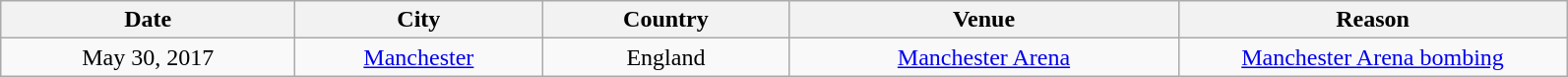<table class="wikitable" style="text-align:center;">
<tr>
<th scope="col" style="width:12em;">Date</th>
<th scope="col" style="width:10em;">City</th>
<th scope="col" style="width:10em;">Country</th>
<th scope="col" style="width:16em;">Venue</th>
<th scope="col" style="width:16em;">Reason</th>
</tr>
<tr>
<td>May 30, 2017</td>
<td><a href='#'>Manchester</a></td>
<td>England</td>
<td><a href='#'>Manchester Arena</a></td>
<td><a href='#'>Manchester Arena bombing</a></td>
</tr>
</table>
